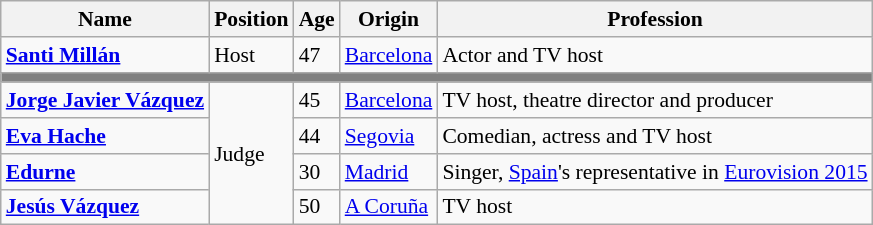<table class="wikitable" style="font-size:90%;">
<tr>
<th>Name</th>
<th>Position</th>
<th>Age</th>
<th>Origin</th>
<th>Profession</th>
</tr>
<tr>
<td><strong><a href='#'>Santi Millán</a></strong></td>
<td>Host</td>
<td>47</td>
<td><a href='#'>Barcelona</a></td>
<td>Actor and TV host</td>
</tr>
<tr>
<th colspan="5" style="background: none repeat scroll 0px 0px #808080;"></th>
</tr>
<tr>
<td><strong><a href='#'>Jorge Javier Vázquez</a></strong></td>
<td rowspan="4">Judge</td>
<td>45</td>
<td><a href='#'>Barcelona</a></td>
<td>TV host, theatre director and producer</td>
</tr>
<tr>
<td><strong><a href='#'>Eva Hache</a></strong></td>
<td>44</td>
<td><a href='#'>Segovia</a></td>
<td>Comedian, actress and TV host</td>
</tr>
<tr>
<td><strong><a href='#'>Edurne</a></strong></td>
<td>30</td>
<td><a href='#'>Madrid</a></td>
<td>Singer, <a href='#'>Spain</a>'s representative in <a href='#'>Eurovision 2015</a></td>
</tr>
<tr>
<td><strong><a href='#'>Jesús Vázquez</a></strong></td>
<td>50</td>
<td><a href='#'>A Coruña</a></td>
<td>TV host</td>
</tr>
</table>
